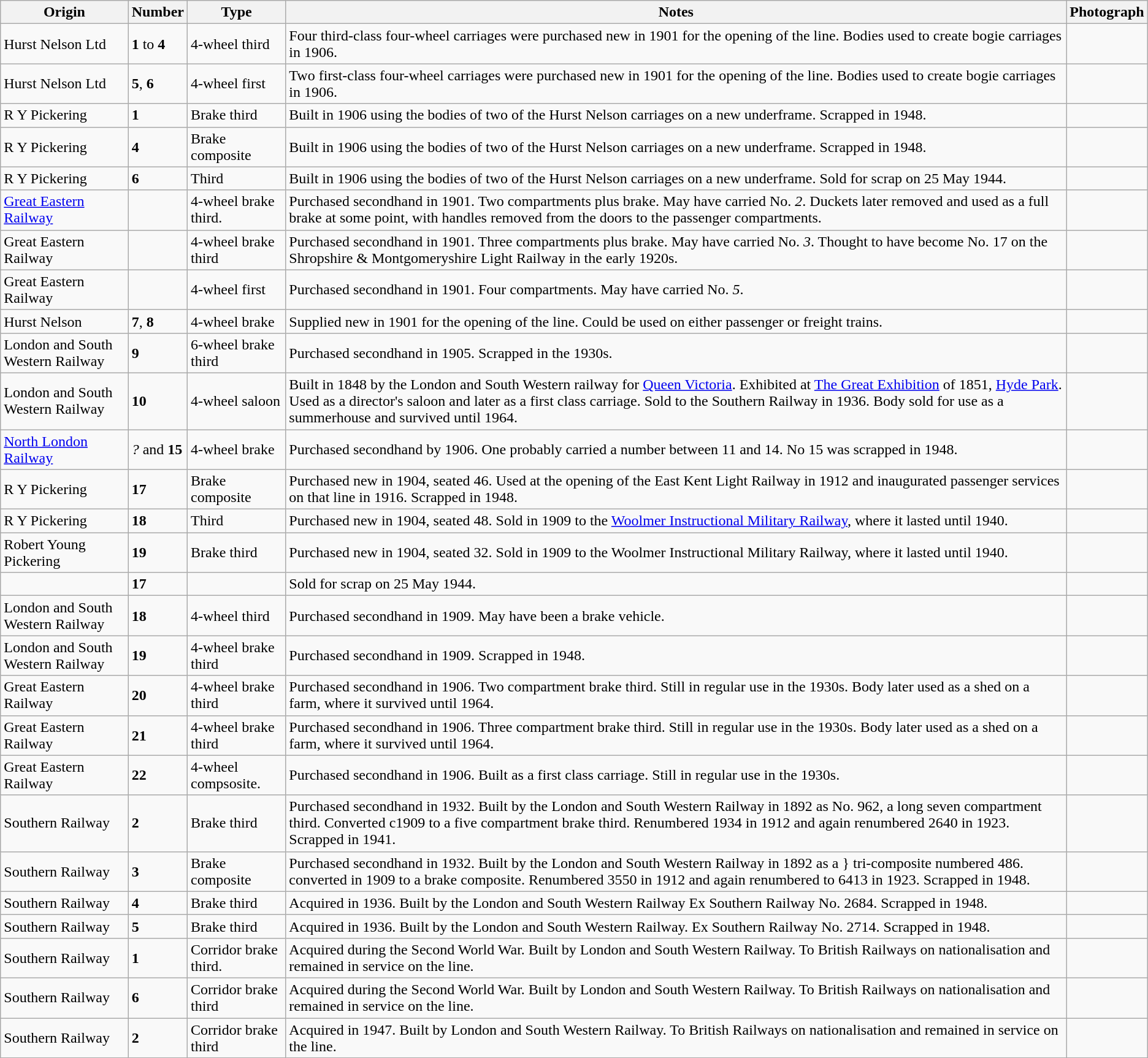<table class="wikitable">
<tr>
<th>Origin</th>
<th>Number</th>
<th>Type</th>
<th>Notes</th>
<th>Photograph</th>
</tr>
<tr>
<td>Hurst Nelson Ltd</td>
<td><strong>1</strong> to <strong>4</strong></td>
<td>4-wheel third</td>
<td>Four third-class four-wheel carriages were purchased new in 1901 for the opening of the line. Bodies used to create bogie carriages in 1906.</td>
<td></td>
</tr>
<tr>
<td>Hurst Nelson Ltd</td>
<td><strong>5</strong>, <strong>6</strong></td>
<td>4-wheel first</td>
<td>Two first-class four-wheel carriages were purchased new in 1901 for the opening of the line. Bodies used to create bogie carriages in 1906.</td>
<td></td>
</tr>
<tr>
<td>R Y Pickering</td>
<td><strong>1</strong></td>
<td>Brake third</td>
<td>Built in 1906 using the bodies of two of the Hurst Nelson carriages on a new underframe. Scrapped in 1948.</td>
<td></td>
</tr>
<tr>
<td>R Y Pickering</td>
<td><strong>4</strong></td>
<td>Brake composite</td>
<td>Built in 1906 using the bodies of two of the Hurst Nelson carriages on a new underframe. Scrapped in 1948.</td>
<td></td>
</tr>
<tr>
<td Robert Young Pickering>R Y Pickering</td>
<td><strong>6</strong></td>
<td>Third</td>
<td>Built in 1906 using the bodies of two of the Hurst Nelson carriages on a new underframe. Sold for scrap on 25 May 1944.</td>
<td></td>
</tr>
<tr>
<td><a href='#'>Great Eastern Railway</a></td>
<td></td>
<td>4-wheel brake third.</td>
<td>Purchased secondhand in 1901. Two compartments plus brake. May have carried No. <em>2</em>. Duckets later removed and used as a full brake at some point, with handles removed from the doors to the passenger compartments.</td>
<td></td>
</tr>
<tr>
<td>Great Eastern Railway</td>
<td></td>
<td>4-wheel brake third</td>
<td>Purchased secondhand in 1901. Three compartments plus brake. May have carried No. <em>3</em>. Thought to have become No. 17 on the Shropshire & Montgomeryshire Light Railway in the early 1920s.</td>
<td></td>
</tr>
<tr>
<td>Great Eastern Railway</td>
<td></td>
<td>4-wheel first</td>
<td>Purchased secondhand in 1901. Four compartments. May have carried No. <em>5</em>.</td>
<td></td>
</tr>
<tr>
<td>Hurst Nelson</td>
<td><strong>7</strong>, <strong>8</strong></td>
<td>4-wheel brake</td>
<td>Supplied new in 1901 for the opening of the line. Could be used on either passenger or freight trains.</td>
<td></td>
</tr>
<tr>
<td>London and South Western Railway</td>
<td><strong>9</strong></td>
<td>6-wheel brake third</td>
<td>Purchased secondhand in 1905. Scrapped in the 1930s.</td>
<td></td>
</tr>
<tr>
<td>London and South Western Railway</td>
<td><strong>10</strong></td>
<td>4-wheel saloon</td>
<td>Built in 1848 by the London and South Western railway for <a href='#'>Queen Victoria</a>. Exhibited at <a href='#'>The Great Exhibition</a> of 1851, <a href='#'>Hyde Park</a>. Used as a director's saloon and later as a first class carriage. Sold to the Southern Railway in 1936. Body sold for use as a summerhouse and survived until 1964.</td>
<td></td>
</tr>
<tr>
<td><a href='#'>North London Railway</a></td>
<td><em>?</em> and <strong>15</strong></td>
<td>4-wheel brake</td>
<td>Purchased secondhand by 1906. One probably carried a number between 11 and 14. No 15 was scrapped in 1948.</td>
<td></td>
</tr>
<tr>
<td>R Y Pickering</td>
<td><strong>17</strong></td>
<td>Brake composite</td>
<td>Purchased new in 1904, seated 46. Used at the opening of the East Kent Light Railway in 1912 and inaugurated passenger services on that line in 1916. Scrapped in 1948.</td>
<td></td>
</tr>
<tr>
<td>R Y Pickering</td>
<td><strong>18</strong></td>
<td>Third</td>
<td>Purchased new in 1904, seated 48. Sold in 1909 to the <a href='#'>Woolmer Instructional Military Railway</a>, where it lasted until 1940.</td>
<td></td>
</tr>
<tr>
<td>Robert Young Pickering</td>
<td><strong>19</strong></td>
<td>Brake third</td>
<td>Purchased new in 1904, seated 32. Sold in 1909 to the Woolmer Instructional Military Railway, where it lasted until 1940.</td>
<td></td>
</tr>
<tr>
<td></td>
<td><strong>17</strong></td>
<td></td>
<td>Sold for scrap on 25 May 1944.</td>
<td></td>
</tr>
<tr>
<td>London and South Western Railway</td>
<td><strong>18</strong></td>
<td>4-wheel third</td>
<td>Purchased secondhand in 1909. May have been a brake vehicle.</td>
<td></td>
</tr>
<tr>
<td>London and South Western Railway</td>
<td><strong>19</strong></td>
<td>4-wheel brake third</td>
<td>Purchased secondhand in 1909. Scrapped in 1948.</td>
<td></td>
</tr>
<tr>
<td>Great Eastern Railway</td>
<td><strong>20</strong></td>
<td>4-wheel brake third</td>
<td>Purchased secondhand in 1906. Two compartment brake third. Still in regular use in the 1930s. Body later used as a shed on a farm, where it survived until 1964.</td>
<td></td>
</tr>
<tr>
<td>Great Eastern Railway</td>
<td><strong>21</strong></td>
<td>4-wheel brake third</td>
<td>Purchased secondhand in 1906. Three compartment brake third. Still in regular use in the 1930s. Body later used as a shed on a farm, where it survived until 1964.</td>
<td></td>
</tr>
<tr>
<td>Great Eastern Railway</td>
<td><strong>22</strong></td>
<td>4-wheel compsosite.</td>
<td>Purchased secondhand in 1906. Built as a first class carriage. Still in regular use in the 1930s.</td>
<td></td>
</tr>
<tr>
<td>Southern Railway</td>
<td><strong>2</strong></td>
<td>Brake third</td>
<td>Purchased secondhand in 1932. Built by the London and South Western Railway in 1892 as No. 962, a  long seven compartment third. Converted c1909 to a five compartment brake third. Renumbered 1934 in 1912 and again renumbered 2640 in 1923. Scrapped in 1941.</td>
<td></td>
</tr>
<tr>
<td>Southern Railway</td>
<td><strong>3</strong></td>
<td>Brake composite</td>
<td>Purchased secondhand in 1932. Built by the London and South Western Railway in 1892 as a } tri-composite numbered 486. converted in 1909 to a brake composite. Renumbered 3550 in 1912 and again renumbered to 6413 in 1923. Scrapped in 1948.</td>
<td></td>
</tr>
<tr>
<td>Southern Railway</td>
<td><strong>4</strong></td>
<td>Brake third</td>
<td>Acquired in 1936. Built by the London and South Western Railway Ex Southern Railway No. 2684. Scrapped in 1948.</td>
<td></td>
</tr>
<tr>
<td>Southern Railway</td>
<td><strong>5</strong></td>
<td>Brake third</td>
<td>Acquired in 1936. Built by the London and South Western Railway. Ex Southern Railway No. 2714. Scrapped in 1948.</td>
<td></td>
</tr>
<tr>
<td>Southern Railway</td>
<td><strong>1</strong></td>
<td>Corridor brake third.</td>
<td>Acquired during the Second World War. Built by London and South Western Railway. To British Railways on nationalisation and remained in service on the line.</td>
<td></td>
</tr>
<tr>
<td>Southern Railway</td>
<td><strong>6</strong></td>
<td>Corridor brake third</td>
<td>Acquired during the Second World War. Built by London and South Western Railway. To British Railways on nationalisation and remained in service on the line.</td>
<td></td>
</tr>
<tr>
<td>Southern Railway</td>
<td><strong>2</strong></td>
<td>Corridor brake third</td>
<td>Acquired in 1947. Built by London and South Western Railway. To British Railways on nationalisation and remained in service on the line.</td>
<td></td>
</tr>
</table>
